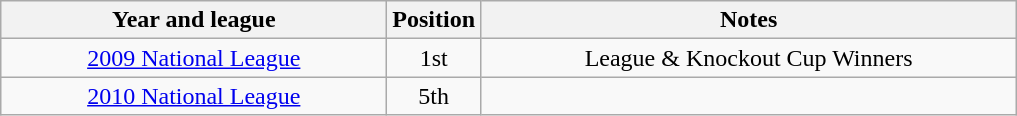<table class="wikitable">
<tr>
<th width=250>Year and league</th>
<th width=50>Position</th>
<th width=350>Notes</th>
</tr>
<tr align=center>
<td align="center"><a href='#'>2009 National League</a></td>
<td>1st</td>
<td>League & Knockout Cup Winners</td>
</tr>
<tr align=center>
<td align="center"><a href='#'>2010 National League</a></td>
<td>5th</td>
<td></td>
</tr>
</table>
